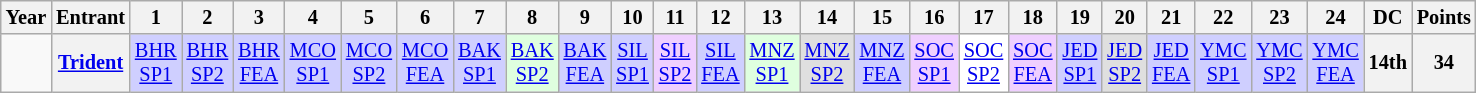<table class="wikitable" style="text-align:center; font-size:85%">
<tr>
<th>Year</th>
<th>Entrant</th>
<th>1</th>
<th>2</th>
<th>3</th>
<th>4</th>
<th>5</th>
<th>6</th>
<th>7</th>
<th>8</th>
<th>9</th>
<th>10</th>
<th>11</th>
<th>12</th>
<th>13</th>
<th>14</th>
<th>15</th>
<th>16</th>
<th>17</th>
<th>18</th>
<th>19</th>
<th>20</th>
<th>21</th>
<th>22</th>
<th>23</th>
<th>24</th>
<th>DC</th>
<th>Points</th>
</tr>
<tr>
<td></td>
<th nowrap><a href='#'>Trident</a></th>
<td style="background:#CFCFFF;"><a href='#'>BHR<br>SP1</a><br></td>
<td style="background:#CFCFFF;"><a href='#'>BHR<br>SP2</a><br></td>
<td style="background:#CFCFFF;"><a href='#'>BHR<br>FEA</a><br></td>
<td style="background:#CFCFFF;"><a href='#'>MCO<br>SP1</a><br></td>
<td style="background:#CFCFFF;"><a href='#'>MCO<br>SP2</a><br></td>
<td style="background:#CFCFFF;"><a href='#'>MCO<br>FEA</a><br></td>
<td style="background:#CFCFFF;"><a href='#'>BAK<br>SP1</a><br></td>
<td style="background:#DFFFDF;"><a href='#'>BAK<br>SP2</a><br></td>
<td style="background:#CFCFFF;"><a href='#'>BAK<br>FEA</a><br></td>
<td style="background:#CFCFFF;"><a href='#'>SIL<br>SP1</a><br></td>
<td style="background:#EFCFFF;"><a href='#'>SIL<br>SP2</a><br></td>
<td style="background:#CFCFFF;"><a href='#'>SIL<br>FEA</a><br></td>
<td style="background:#DFFFDF;"><a href='#'>MNZ<br>SP1</a><br></td>
<td style="background:#DFDFDF;"><a href='#'>MNZ<br>SP2</a><br></td>
<td style="background:#CFCFFF;"><a href='#'>MNZ<br>FEA</a><br></td>
<td style="background:#EFCFFF;"><a href='#'>SOC<br>SP1</a><br></td>
<td style="background:#FFFFFF;"><a href='#'>SOC<br>SP2</a><br></td>
<td style="background:#EFCFFF;"><a href='#'>SOC<br>FEA</a><br></td>
<td style="background:#CFCFFF;"><a href='#'>JED<br>SP1</a><br></td>
<td style="background:#DFDFDF;"><a href='#'>JED<br>SP2</a><br></td>
<td style="background:#CFCFFF;"><a href='#'>JED<br>FEA</a><br></td>
<td style="background:#CFCFFF;"><a href='#'>YMC<br>SP1</a><br></td>
<td style="background:#CFCFFF;"><a href='#'>YMC<br>SP2</a><br></td>
<td style="background:#CFCFFF;"><a href='#'>YMC<br>FEA</a><br></td>
<th>14th</th>
<th>34</th>
</tr>
</table>
